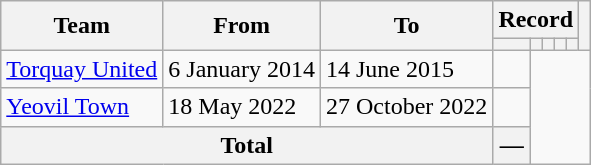<table class=wikitable style="text-align: center">
<tr>
<th rowspan="2">Team</th>
<th rowspan="2">From</th>
<th rowspan="2">To</th>
<th colspan="5">Record</th>
<th rowspan="2"></th>
</tr>
<tr>
<th></th>
<th></th>
<th></th>
<th></th>
<th></th>
</tr>
<tr>
<td align=left><a href='#'>Torquay United</a></td>
<td align=left>6 January 2014</td>
<td align=left>14 June 2015<br></td>
<td></td>
</tr>
<tr>
<td align=left><a href='#'>Yeovil Town</a></td>
<td align=left>18 May 2022</td>
<td align=left>27 October 2022<br></td>
<td></td>
</tr>
<tr>
<th colspan="3">Total<br></th>
<th>—</th>
</tr>
</table>
